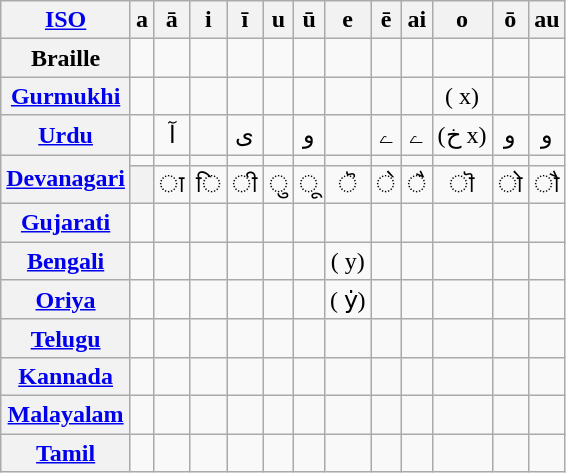<table class="wikitable Unicode" style="text-align:center;">
<tr>
<th><a href='#'>ISO</a></th>
<th>a</th>
<th>ā</th>
<th>i</th>
<th>ī</th>
<th>u</th>
<th>ū</th>
<th>e</th>
<th>ē</th>
<th>ai</th>
<th>o</th>
<th>ō</th>
<th>au</th>
</tr>
<tr>
<th>Braille</th>
<td></td>
<td></td>
<td></td>
<td></td>
<td></td>
<td></td>
<td></td>
<td></td>
<td></td>
<td></td>
<td></td>
<td></td>
</tr>
<tr>
<th><a href='#'>Gurmukhi</a></th>
<td></td>
<td></td>
<td></td>
<td></td>
<td></td>
<td></td>
<td></td>
<td></td>
<td></td>
<td>( x)</td>
<td></td>
<td></td>
</tr>
<tr>
<th><a href='#'>Urdu</a></th>
<td></td>
<td>آ</td>
<td></td>
<td>ی</td>
<td></td>
<td>و</td>
<td></td>
<td>ے</td>
<td>ے</td>
<td>(خ‎ x)</td>
<td>و</td>
<td>و</td>
</tr>
<tr>
<th rowspan=2><a href='#'>Devanagari</a></th>
<td></td>
<td></td>
<td></td>
<td></td>
<td></td>
<td></td>
<td></td>
<td></td>
<td></td>
<td></td>
<td></td>
<td></td>
</tr>
<tr>
<th></th>
<td>ा</td>
<td>ि</td>
<td>ी</td>
<td>ु</td>
<td>ू</td>
<td>ॆ</td>
<td>े</td>
<td>ै</td>
<td>ॊ</td>
<td>ो</td>
<td>ौ</td>
</tr>
<tr>
<th><a href='#'>Gujarati</a></th>
<td></td>
<td></td>
<td></td>
<td></td>
<td></td>
<td></td>
<td></td>
<td></td>
<td></td>
<td></td>
<td></td>
<td></td>
</tr>
<tr>
<th><a href='#'>Bengali</a></th>
<td></td>
<td></td>
<td></td>
<td></td>
<td></td>
<td></td>
<td>( y)</td>
<td></td>
<td></td>
<td></td>
<td></td>
<td></td>
</tr>
<tr>
<th><a href='#'>Oriya</a></th>
<td></td>
<td></td>
<td></td>
<td></td>
<td></td>
<td></td>
<td>( ẏ)</td>
<td></td>
<td></td>
<td></td>
<td></td>
<td></td>
</tr>
<tr>
<th><a href='#'>Telugu</a></th>
<td></td>
<td></td>
<td></td>
<td></td>
<td></td>
<td></td>
<td></td>
<td></td>
<td></td>
<td></td>
<td></td>
<td></td>
</tr>
<tr>
<th><a href='#'>Kannada</a></th>
<td></td>
<td></td>
<td></td>
<td></td>
<td></td>
<td></td>
<td></td>
<td></td>
<td></td>
<td></td>
<td></td>
<td></td>
</tr>
<tr>
<th><a href='#'>Malayalam</a></th>
<td></td>
<td></td>
<td></td>
<td></td>
<td></td>
<td></td>
<td></td>
<td></td>
<td></td>
<td></td>
<td></td>
<td></td>
</tr>
<tr>
<th><a href='#'>Tamil</a></th>
<td></td>
<td></td>
<td></td>
<td></td>
<td></td>
<td></td>
<td></td>
<td></td>
<td></td>
<td></td>
<td></td>
<td></td>
</tr>
</table>
